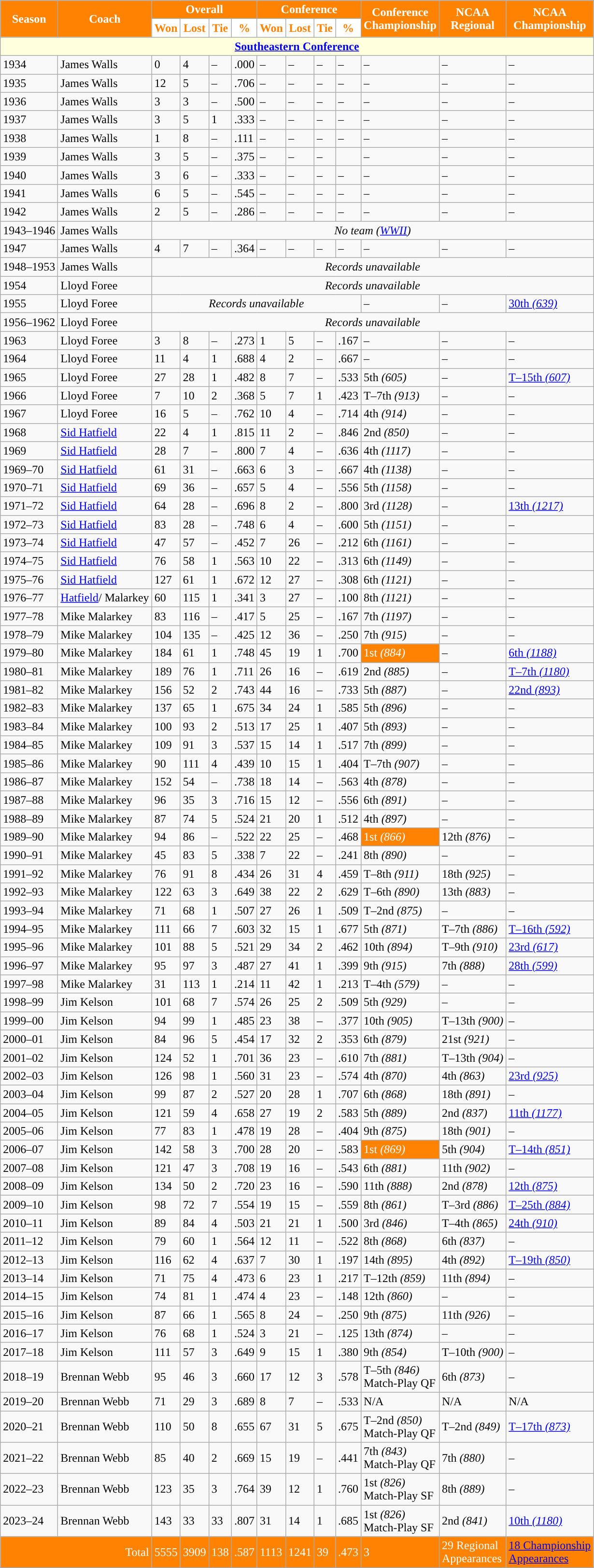<table class="wikitable">
<tr>
<th rowspan="2" style="background: #FF8200; color:white;">Season</th>
<th rowspan="2" style="background: #FF8200; color:white;">Coach</th>
<th colspan="4" style="background: #FF8200; color:white;">Overall</th>
<th colspan="4" style="background: #FF8200; color:white;">Conference</th>
<th rowspan="2" style="background: #FF8200; color:white;">Conference<br>Championship</th>
<th rowspan="2" style="background: #FF8200; color:white;">NCAA<br>Regional</th>
<th rowspan="2" style="background: #FF8200; color:white;">NCAA<br>Championship</th>
</tr>
<tr>
<td width="40px" style="width:20px; background: white; color:#FF8200; text-align:center"><strong>Won</strong></td>
<td width="40px" style="width:20px; background: white; color:#FF8200; text-align:center"><strong>Lost</strong></td>
<td width="40px" style="width:20px; background: white; color:#FF8200; text-align:center"><strong>Tie</strong></td>
<td width="40px" style="width:20px; background: white; color:#FF8200; text-align:center"><strong>%</strong></td>
<td width="40px" style="width:20px; background: white; color:#FF8200; text-align:center"><strong>Won</strong></td>
<td width="40px" style="width:20px; background: white; color:#FF8200; text-align:center"><strong>Lost</strong></td>
<td width="40px" style="width:20px; background: white; color:#FF8200; text-align:center"><strong>Tie</strong></td>
<td width="40px" style="width:20px; background: white; color:#FF8200; text-align:center"><strong>%</strong></td>
</tr>
<tr style="background: #ffffdd;">
<td colspan="14" style="text-align:center;"><strong><a href='#'>Southeastern Conference</a></strong></td>
</tr>
<tr>
<td>1934</td>
<td>James Walls</td>
<td>0</td>
<td>4</td>
<td>–</td>
<td>.000</td>
<td>–</td>
<td>–</td>
<td>–</td>
<td>–</td>
<td>–</td>
<td>–</td>
<td>–</td>
</tr>
<tr>
<td>1935</td>
<td>James Walls</td>
<td>12</td>
<td>5</td>
<td>–</td>
<td>.706</td>
<td>–</td>
<td>–</td>
<td>–</td>
<td>–</td>
<td>–</td>
<td>–</td>
<td>–</td>
</tr>
<tr>
<td>1936</td>
<td>James Walls</td>
<td>3</td>
<td>3</td>
<td>–</td>
<td>.500</td>
<td>–</td>
<td>–</td>
<td>–</td>
<td>–</td>
<td>–</td>
<td>–</td>
<td>–</td>
</tr>
<tr>
<td>1937</td>
<td>James Walls</td>
<td>3</td>
<td>5</td>
<td>1</td>
<td>.333</td>
<td>–</td>
<td>–</td>
<td>–</td>
<td>–</td>
<td>–</td>
<td>–</td>
<td>–</td>
</tr>
<tr>
<td>1938</td>
<td>James Walls</td>
<td>1</td>
<td>8</td>
<td>–</td>
<td>.111</td>
<td>–</td>
<td>–</td>
<td>–</td>
<td>–</td>
<td>–</td>
<td>–</td>
<td>–</td>
</tr>
<tr>
<td>1939</td>
<td>James Walls</td>
<td>3</td>
<td>5</td>
<td>–</td>
<td>.375</td>
<td>–</td>
<td>–</td>
<td>–</td>
<td></td>
<td>–</td>
<td>–</td>
<td>–</td>
</tr>
<tr>
<td>1940</td>
<td>James Walls</td>
<td>3</td>
<td>6</td>
<td>–</td>
<td>.333</td>
<td>–</td>
<td>–</td>
<td>–</td>
<td>–</td>
<td>–</td>
<td>–</td>
<td>–</td>
</tr>
<tr>
<td>1941</td>
<td>James Walls</td>
<td>6</td>
<td>5</td>
<td>–</td>
<td>.545</td>
<td>–</td>
<td>–</td>
<td>–</td>
<td>–</td>
<td>–</td>
<td>–</td>
<td>–</td>
</tr>
<tr>
<td>1942</td>
<td>James Walls</td>
<td>2</td>
<td>5</td>
<td>–</td>
<td>.286</td>
<td>–</td>
<td>–</td>
<td>–</td>
<td>–</td>
<td>–</td>
<td>–</td>
<td>–</td>
</tr>
<tr>
<td>1943–1946</td>
<td>James Walls</td>
<td align="center" colspan="11"><em>No team (<a href='#'>WWII</a>)</em></td>
</tr>
<tr>
<td>1947</td>
<td>James Walls</td>
<td>4</td>
<td>7</td>
<td>–</td>
<td>.364</td>
<td>–</td>
<td>–</td>
<td>–</td>
<td>–</td>
<td>–</td>
<td>–</td>
<td>–</td>
</tr>
<tr>
<td>1948–1953</td>
<td>James Walls</td>
<td align="center" colspan="11"><em>Records unavailable</em></td>
</tr>
<tr>
<td>1954</td>
<td>Lloyd Foree</td>
<td align="center" colspan="11"><em>Records unavailable</em></td>
</tr>
<tr>
<td>1955</td>
<td>Lloyd Foree</td>
<td align="center" colspan="8"><em>Records unavailable</em></td>
<td>–</td>
<td>–</td>
<td><a href='#'>30th <em>(639)</em></a></td>
</tr>
<tr>
<td>1956–1962</td>
<td>Lloyd Foree</td>
<td align="center" colspan="11"><em>Records unavailable</em></td>
</tr>
<tr>
<td>1963</td>
<td>Lloyd Foree</td>
<td>3</td>
<td>8</td>
<td>–</td>
<td>.273</td>
<td>1</td>
<td>5</td>
<td>–</td>
<td>.167</td>
<td>–</td>
<td>–</td>
<td>–</td>
</tr>
<tr>
<td>1964</td>
<td>Lloyd Foree</td>
<td>11</td>
<td>4</td>
<td>1</td>
<td>.688</td>
<td>4</td>
<td>2</td>
<td>–</td>
<td>.667</td>
<td>–</td>
<td>–</td>
<td>–</td>
</tr>
<tr>
<td>1965</td>
<td>Lloyd Foree</td>
<td>27</td>
<td>28</td>
<td>1</td>
<td>.482</td>
<td>8</td>
<td>7</td>
<td>–</td>
<td>.533</td>
<td>5th <em>(605)</em></td>
<td>–</td>
<td><a href='#'>T–15th <em>(607)</em></a></td>
</tr>
<tr>
<td>1966</td>
<td>Lloyd Foree</td>
<td>7</td>
<td>10</td>
<td>2</td>
<td>.368</td>
<td>5</td>
<td>7</td>
<td>1</td>
<td>.423</td>
<td>T–7th <em>(913)</em></td>
<td>–</td>
<td>–</td>
</tr>
<tr>
<td>1967</td>
<td>Lloyd Foree</td>
<td>16</td>
<td>5</td>
<td>–</td>
<td>.762</td>
<td>10</td>
<td>4</td>
<td>–</td>
<td>.714</td>
<td>4th <em>(914)</em></td>
<td>–</td>
<td>–</td>
</tr>
<tr>
<td>1968</td>
<td><a href='#'>Sid Hatfield</a></td>
<td>22</td>
<td>4</td>
<td>1</td>
<td>.815</td>
<td>11</td>
<td>2</td>
<td>–</td>
<td>.846</td>
<td>2nd <em>(850)</em></td>
<td>–</td>
<td>–</td>
</tr>
<tr>
<td>1969</td>
<td><a href='#'>Sid Hatfield</a></td>
<td>28</td>
<td>7</td>
<td>–</td>
<td>.800</td>
<td>7</td>
<td>4</td>
<td>–</td>
<td>.636</td>
<td>4th <em>(1117)</em></td>
<td>–</td>
<td>–</td>
</tr>
<tr>
<td>1969–70</td>
<td><a href='#'>Sid Hatfield</a></td>
<td>61</td>
<td>31</td>
<td>–</td>
<td>.663</td>
<td>6</td>
<td>3</td>
<td>–</td>
<td>.667</td>
<td>4th <em>(1138)</em></td>
<td>–</td>
<td>–</td>
</tr>
<tr>
<td>1970–71</td>
<td><a href='#'>Sid Hatfield</a></td>
<td>69</td>
<td>36</td>
<td>–</td>
<td>.657</td>
<td>5</td>
<td>4</td>
<td>–</td>
<td>.556</td>
<td>5th <em>(1158)</em></td>
<td>–</td>
<td>–</td>
</tr>
<tr>
<td>1971–72</td>
<td><a href='#'>Sid Hatfield</a></td>
<td>64</td>
<td>28</td>
<td>–</td>
<td>.696</td>
<td>8</td>
<td>2</td>
<td>–</td>
<td>.800</td>
<td>3rd <em>(1128)</em></td>
<td>–</td>
<td><a href='#'>13th <em>(1217)</em></a></td>
</tr>
<tr>
<td>1972–73</td>
<td><a href='#'>Sid Hatfield</a></td>
<td>83</td>
<td>28</td>
<td>–</td>
<td>.748</td>
<td>6</td>
<td>4</td>
<td>–</td>
<td>.600</td>
<td>5th <em>(1151)</em></td>
<td>–</td>
<td>–</td>
</tr>
<tr>
<td>1973–74</td>
<td><a href='#'>Sid Hatfield</a></td>
<td>47</td>
<td>57</td>
<td>–</td>
<td>.452</td>
<td>7</td>
<td>26</td>
<td>–</td>
<td>.212</td>
<td>6th <em>(1161)</em></td>
<td>–</td>
<td>–</td>
</tr>
<tr>
<td>1974–75</td>
<td><a href='#'>Sid Hatfield</a></td>
<td>76</td>
<td>58</td>
<td>1</td>
<td>.563</td>
<td>10</td>
<td>22</td>
<td>–</td>
<td>.313</td>
<td>6th <em>(1149)</em></td>
<td>–</td>
<td>–</td>
</tr>
<tr>
<td>1975–76</td>
<td><a href='#'>Sid Hatfield</a></td>
<td>127</td>
<td>61</td>
<td>1</td>
<td>.672</td>
<td>12</td>
<td>27</td>
<td>–</td>
<td>.308</td>
<td>6th <em>(1121)</em></td>
<td>–</td>
<td>–</td>
</tr>
<tr>
<td>1976–77</td>
<td><a href='#'>Hatfield</a>/ Malarkey</td>
<td>60</td>
<td>115</td>
<td>1</td>
<td>.341</td>
<td>3</td>
<td>27</td>
<td>–</td>
<td>.100</td>
<td>8th <em>(1121)</em></td>
<td>–</td>
<td>–</td>
</tr>
<tr>
<td>1977–78</td>
<td>Mike Malarkey</td>
<td>83</td>
<td>116</td>
<td>–</td>
<td>.417</td>
<td>5</td>
<td>25</td>
<td>–</td>
<td>.167</td>
<td>7th <em>(1197)</em></td>
<td>–</td>
<td>–</td>
</tr>
<tr>
<td>1978–79</td>
<td>Mike Malarkey</td>
<td>104</td>
<td>135</td>
<td>–</td>
<td>.425</td>
<td>12</td>
<td>36</td>
<td>–</td>
<td>.250</td>
<td>7th <em>(915)</em></td>
<td>–</td>
<td>–</td>
</tr>
<tr>
<td>1979–80</td>
<td>Mike Malarkey</td>
<td>184</td>
<td>61</td>
<td>1</td>
<td>.748</td>
<td>45</td>
<td>19</td>
<td>1</td>
<td>.700</td>
<td style="background: #FF8200; color:white">1st <em>(884)</em></td>
<td>–</td>
<td><a href='#'>6th <em>(1188)</em></a></td>
</tr>
<tr>
<td>1980–81</td>
<td>Mike Malarkey</td>
<td>189</td>
<td>76</td>
<td>1</td>
<td>.711</td>
<td>26</td>
<td>16</td>
<td>–</td>
<td>.619</td>
<td>2nd <em>(885)</em></td>
<td>–</td>
<td><a href='#'>T–7th <em>(1180)</em></a></td>
</tr>
<tr>
<td>1981–82</td>
<td>Mike Malarkey</td>
<td>156</td>
<td>52</td>
<td>2</td>
<td>.743</td>
<td>44</td>
<td>16</td>
<td>–</td>
<td>.733</td>
<td>5th <em>(887)</em></td>
<td>–</td>
<td><a href='#'>22nd <em>(893)</em></a></td>
</tr>
<tr>
<td>1982–83</td>
<td>Mike Malarkey</td>
<td>137</td>
<td>65</td>
<td>1</td>
<td>.675</td>
<td>34</td>
<td>24</td>
<td>1</td>
<td>.585</td>
<td>5th <em>(896)</em></td>
<td>–</td>
<td>–</td>
</tr>
<tr>
<td>1983–84</td>
<td>Mike Malarkey</td>
<td>100</td>
<td>93</td>
<td>2</td>
<td>.513</td>
<td>17</td>
<td>25</td>
<td>1</td>
<td>.407</td>
<td>5th <em>(893)</em></td>
<td>–</td>
<td>–</td>
</tr>
<tr>
<td>1984–85</td>
<td>Mike Malarkey</td>
<td>109</td>
<td>91</td>
<td>3</td>
<td>.537</td>
<td>15</td>
<td>14</td>
<td>1</td>
<td>.517</td>
<td>7th <em>(899)</em></td>
<td>–</td>
<td>–</td>
</tr>
<tr>
<td>1985–86</td>
<td>Mike Malarkey</td>
<td>90</td>
<td>111</td>
<td>4</td>
<td>.439</td>
<td>10</td>
<td>15</td>
<td>1</td>
<td>.404</td>
<td>T–7th <em>(907)</em></td>
<td>–</td>
<td>–</td>
</tr>
<tr>
<td>1986–87</td>
<td>Mike Malarkey</td>
<td>152</td>
<td>54</td>
<td>–</td>
<td>.738</td>
<td>18</td>
<td>14</td>
<td>–</td>
<td>.563</td>
<td>4th <em>(878)</em></td>
<td>–</td>
<td>–</td>
</tr>
<tr>
<td>1987–88</td>
<td>Mike Malarkey</td>
<td>96</td>
<td>35</td>
<td>3</td>
<td>.716</td>
<td>15</td>
<td>12</td>
<td>–</td>
<td>.556</td>
<td>6th <em>(891)</em></td>
<td>–</td>
<td>–</td>
</tr>
<tr>
<td>1988–89</td>
<td>Mike Malarkey</td>
<td>87</td>
<td>74</td>
<td>5</td>
<td>.524</td>
<td>21</td>
<td>20</td>
<td>1</td>
<td>.512</td>
<td>4th <em>(897)</em></td>
<td>–</td>
<td>–</td>
</tr>
<tr>
<td>1989–90</td>
<td>Mike Malarkey</td>
<td>94</td>
<td>86</td>
<td>–</td>
<td>.522</td>
<td>22</td>
<td>25</td>
<td>–</td>
<td>.468</td>
<td style="background: #FF8200; color:white">1st <em>(866)</em></td>
<td>12th <em>(876)</em></td>
<td>–</td>
</tr>
<tr>
<td>1990–91</td>
<td>Mike Malarkey</td>
<td>45</td>
<td>83</td>
<td>5</td>
<td>.338</td>
<td>7</td>
<td>22</td>
<td>–</td>
<td>.241</td>
<td>8th <em>(890)</em></td>
<td>–</td>
<td>–</td>
</tr>
<tr>
<td>1991–92</td>
<td>Mike Malarkey</td>
<td>76</td>
<td>91</td>
<td>8</td>
<td>.434</td>
<td>26</td>
<td>31</td>
<td>4</td>
<td>.459</td>
<td>T–8th <em>(911)</em></td>
<td>18th <em>(925)</em></td>
<td>–</td>
</tr>
<tr>
<td>1992–93</td>
<td>Mike Malarkey</td>
<td>122</td>
<td>63</td>
<td>3</td>
<td>.649</td>
<td>38</td>
<td>22</td>
<td>2</td>
<td>.629</td>
<td>T–6th <em>(890)</em></td>
<td>13th <em>(883)</em></td>
<td>–</td>
</tr>
<tr>
<td>1993–94</td>
<td>Mike Malarkey</td>
<td>71</td>
<td>68</td>
<td>1</td>
<td>.507</td>
<td>27</td>
<td>26</td>
<td>1</td>
<td>.509</td>
<td>T–2nd <em>(875)</em></td>
<td>–</td>
<td>–</td>
</tr>
<tr>
<td>1994–95</td>
<td>Mike Malarkey</td>
<td>111</td>
<td>66</td>
<td>7</td>
<td>.603</td>
<td>32</td>
<td>15</td>
<td>1</td>
<td>.677</td>
<td>5th <em>(871)</em></td>
<td>T–7th <em>(886)</em></td>
<td><a href='#'>T–16th <em>(592)</em></a></td>
</tr>
<tr>
<td>1995–96</td>
<td>Mike Malarkey</td>
<td>101</td>
<td>88</td>
<td>5</td>
<td>.521</td>
<td>29</td>
<td>34</td>
<td>2</td>
<td>.462</td>
<td>10th <em>(894)</em></td>
<td>T–9th <em>(910)</em></td>
<td><a href='#'>23rd <em>(617)</em></a></td>
</tr>
<tr>
<td>1996–97</td>
<td>Mike Malarkey</td>
<td>95</td>
<td>97</td>
<td>3</td>
<td>.487</td>
<td>27</td>
<td>41</td>
<td>1</td>
<td>.399</td>
<td>9th <em>(915)</em></td>
<td>7th <em>(888)</em></td>
<td><a href='#'>28th <em>(599)</em></a></td>
</tr>
<tr>
<td>1997–98</td>
<td>Mike Malarkey</td>
<td>31</td>
<td>113</td>
<td>1</td>
<td>.214</td>
<td>11</td>
<td>42</td>
<td>1</td>
<td>.213</td>
<td>T–4th <em>(579)</em></td>
<td>–</td>
<td>–</td>
</tr>
<tr>
<td>1998–99</td>
<td>Jim Kelson</td>
<td>101</td>
<td>68</td>
<td>7</td>
<td>.574</td>
<td>26</td>
<td>25</td>
<td>2</td>
<td>.509</td>
<td>5th <em>(929)</em></td>
<td>–</td>
<td>–</td>
</tr>
<tr>
<td>1999–00</td>
<td>Jim Kelson</td>
<td>94</td>
<td>99</td>
<td>1</td>
<td>.485</td>
<td>23</td>
<td>38</td>
<td>–</td>
<td>.377</td>
<td>10th <em>(905)</em></td>
<td>T–13th <em>(900)</em></td>
<td>–</td>
</tr>
<tr>
<td>2000–01</td>
<td>Jim Kelson</td>
<td>84</td>
<td>96</td>
<td>5</td>
<td>.454</td>
<td>17</td>
<td>32</td>
<td>2</td>
<td>.353</td>
<td>6th <em>(879)</em></td>
<td>21st <em>(921)</em></td>
<td>–</td>
</tr>
<tr>
<td>2001–02</td>
<td>Jim Kelson</td>
<td>124</td>
<td>52</td>
<td>1</td>
<td>.701</td>
<td>36</td>
<td>23</td>
<td>–</td>
<td>.610</td>
<td>7th <em>(881)</em></td>
<td>T–13th <em>(904)</em></td>
<td>–</td>
</tr>
<tr>
<td>2002–03</td>
<td>Jim Kelson</td>
<td>126</td>
<td>98</td>
<td>1</td>
<td>.560</td>
<td>31</td>
<td>23</td>
<td>–</td>
<td>.574</td>
<td>4th <em>(870)</em></td>
<td>4th <em>(863)</em></td>
<td><a href='#'>23rd <em>(925)</em></a></td>
</tr>
<tr>
<td>2003–04</td>
<td>Jim Kelson</td>
<td>99</td>
<td>87</td>
<td>2</td>
<td>.527</td>
<td>20</td>
<td>28</td>
<td>1</td>
<td>.707</td>
<td>6th <em>(868)</em></td>
<td>18th <em>(891)</em></td>
<td>–</td>
</tr>
<tr>
<td>2004–05</td>
<td>Jim Kelson</td>
<td>121</td>
<td>59</td>
<td>4</td>
<td>.658</td>
<td>27</td>
<td>19</td>
<td>2</td>
<td>.583</td>
<td>5th <em>(889)</em></td>
<td>2nd <em>(837)</em></td>
<td><a href='#'>11th <em>(1177)</em></a></td>
</tr>
<tr>
<td>2005–06</td>
<td>Jim Kelson</td>
<td>77</td>
<td>83</td>
<td>1</td>
<td>.478</td>
<td>19</td>
<td>28</td>
<td>–</td>
<td>.404</td>
<td>9th <em>(875)</em></td>
<td>18th <em>(901)</em></td>
<td>–</td>
</tr>
<tr>
<td>2006–07</td>
<td>Jim Kelson</td>
<td>142</td>
<td>58</td>
<td>3</td>
<td>.700</td>
<td>28</td>
<td>20</td>
<td>–</td>
<td>.583</td>
<td style="background: #FF8200; color:white">1st <em>(869)</em></td>
<td>5th <em>(904)</em></td>
<td><a href='#'>T–14th <em>(851)</em></a></td>
</tr>
<tr>
<td>2007–08</td>
<td>Jim Kelson</td>
<td>121</td>
<td>47</td>
<td>3</td>
<td>.708</td>
<td>19</td>
<td>16</td>
<td>–</td>
<td>.543</td>
<td>6th <em>(881)</em></td>
<td>11th <em>(902)</em></td>
<td>–</td>
</tr>
<tr>
<td>2008–09</td>
<td>Jim Kelson</td>
<td>134</td>
<td>50</td>
<td>2</td>
<td>.720</td>
<td>23</td>
<td>16</td>
<td>–</td>
<td>.590</td>
<td>11th <em>(888)</em></td>
<td>2nd <em>(878)</em></td>
<td><a href='#'>12th <em>(875)</em></a></td>
</tr>
<tr>
<td>2009–10</td>
<td>Jim Kelson</td>
<td>98</td>
<td>72</td>
<td>7</td>
<td>.554</td>
<td>19</td>
<td>15</td>
<td>–</td>
<td>.559</td>
<td>8th <em>(861)</em></td>
<td>T–3rd <em>(886)</em></td>
<td><a href='#'>T–25th <em>(884)</em></a></td>
</tr>
<tr>
<td>2010–11</td>
<td>Jim Kelson</td>
<td>89</td>
<td>84</td>
<td>4</td>
<td>.503</td>
<td>21</td>
<td>21</td>
<td>1</td>
<td>.500</td>
<td>3rd <em>(846)</em></td>
<td>T–4th <em>(865)</em></td>
<td><a href='#'>24th <em>(910)</em></a></td>
</tr>
<tr>
<td>2011–12</td>
<td>Jim Kelson</td>
<td>79</td>
<td>60</td>
<td>1</td>
<td>.564</td>
<td>12</td>
<td>11</td>
<td>–</td>
<td>.522</td>
<td>8th <em>(868)</em></td>
<td>6th <em>(837)</em></td>
<td>–</td>
</tr>
<tr>
<td>2012–13</td>
<td>Jim Kelson</td>
<td>116</td>
<td>62</td>
<td>4</td>
<td>.637</td>
<td>7</td>
<td>30</td>
<td>1</td>
<td>.197</td>
<td>14th <em>(895)</em></td>
<td>4th <em>(892)</em></td>
<td><a href='#'>T–19th <em>(850)</em></a></td>
</tr>
<tr>
<td>2013–14</td>
<td>Jim Kelson</td>
<td>71</td>
<td>75</td>
<td>4</td>
<td>.473</td>
<td>6</td>
<td>23</td>
<td>1</td>
<td>.217</td>
<td>T–12th <em>(859)</em></td>
<td>11th <em>(894)</em></td>
<td>–</td>
</tr>
<tr>
<td>2014–15</td>
<td>Jim Kelson</td>
<td>74</td>
<td>81</td>
<td>1</td>
<td>.474</td>
<td>4</td>
<td>23</td>
<td>–</td>
<td>.148</td>
<td>12th <em>(860)</em></td>
<td>–</td>
<td>–</td>
</tr>
<tr>
<td>2015–16</td>
<td>Jim Kelson</td>
<td>87</td>
<td>66</td>
<td>1</td>
<td>.565</td>
<td>8</td>
<td>24</td>
<td>–</td>
<td>.250</td>
<td>9th <em>(875)</em></td>
<td>11th <em>(926)</em></td>
<td>–</td>
</tr>
<tr>
<td>2016–17</td>
<td>Jim Kelson</td>
<td>76</td>
<td>68</td>
<td>1</td>
<td>.524</td>
<td>3</td>
<td>21</td>
<td>–</td>
<td>.125</td>
<td>13th <em>(874)</em></td>
<td>–</td>
<td>–</td>
</tr>
<tr>
<td>2017–18</td>
<td>Jim Kelson</td>
<td>111</td>
<td>57</td>
<td>3</td>
<td>.649</td>
<td>9</td>
<td>15</td>
<td>1</td>
<td>.380</td>
<td>9th <em>(854)</em></td>
<td>T–10th <em>(900)</em></td>
<td>–</td>
</tr>
<tr>
<td>2018–19</td>
<td>Brennan Webb</td>
<td>95</td>
<td>46</td>
<td>3</td>
<td>.660</td>
<td>17</td>
<td>12</td>
<td>3</td>
<td>.578</td>
<td>T–5th <em>(846)</em><br>Match-Play QF</td>
<td>6th <em>(873)</em></td>
<td>–</td>
</tr>
<tr>
<td>2019–20</td>
<td>Brennan Webb</td>
<td>71</td>
<td>29</td>
<td>3</td>
<td>.689</td>
<td>8</td>
<td>7</td>
<td>–</td>
<td>.533</td>
<td>N/A</td>
<td>N/A</td>
<td>N/A</td>
</tr>
<tr>
<td>2020–21</td>
<td>Brennan Webb</td>
<td>110</td>
<td>50</td>
<td>8</td>
<td>.655</td>
<td>67</td>
<td>31</td>
<td>5</td>
<td>.675</td>
<td>T–2nd <em>(850)</em><br>Match-Play QF</td>
<td>T–2nd <em>(849)</em></td>
<td><a href='#'>T–17th <em>(873)</em></a></td>
</tr>
<tr>
<td>2021–22</td>
<td>Brennan Webb</td>
<td>85</td>
<td>40</td>
<td>2</td>
<td>.669</td>
<td>15</td>
<td>19</td>
<td>–</td>
<td>.441</td>
<td>7th <em>(843)</em><br>Match-Play QF</td>
<td>7th <em>(880)</em></td>
<td>–</td>
</tr>
<tr>
<td>2022–23</td>
<td>Brennan Webb</td>
<td>123</td>
<td>35</td>
<td>3</td>
<td>.764</td>
<td>39</td>
<td>12</td>
<td>1</td>
<td>.760</td>
<td>1st <em>(826)</em><br>Match-Play SF</td>
<td>8th <em>(889)</em></td>
<td>–</td>
</tr>
<tr>
<td>2023–24</td>
<td>Brennan Webb</td>
<td>143</td>
<td>33</td>
<td>33</td>
<td>.807</td>
<td>31</td>
<td>14</td>
<td>1</td>
<td>.685</td>
<td>1st <em>(826)</em><br>Match-Play SF</td>
<td>2nd <em>(841)</em></td>
<td><a href='#'>10th <em>(1180)</em></a></td>
</tr>
<tr style="background: #FF8200; color:white">
<td colspan="2" align="right">Total</td>
<td>5555</td>
<td>3909</td>
<td>138</td>
<td>.587</td>
<td>1113</td>
<td>1241</td>
<td>39</td>
<td>.473</td>
<td>3</td>
<td>29 Regional<br>Appearances</td>
<td><a href='#'>18 Championship<br>Appearances</a></td>
</tr>
</table>
